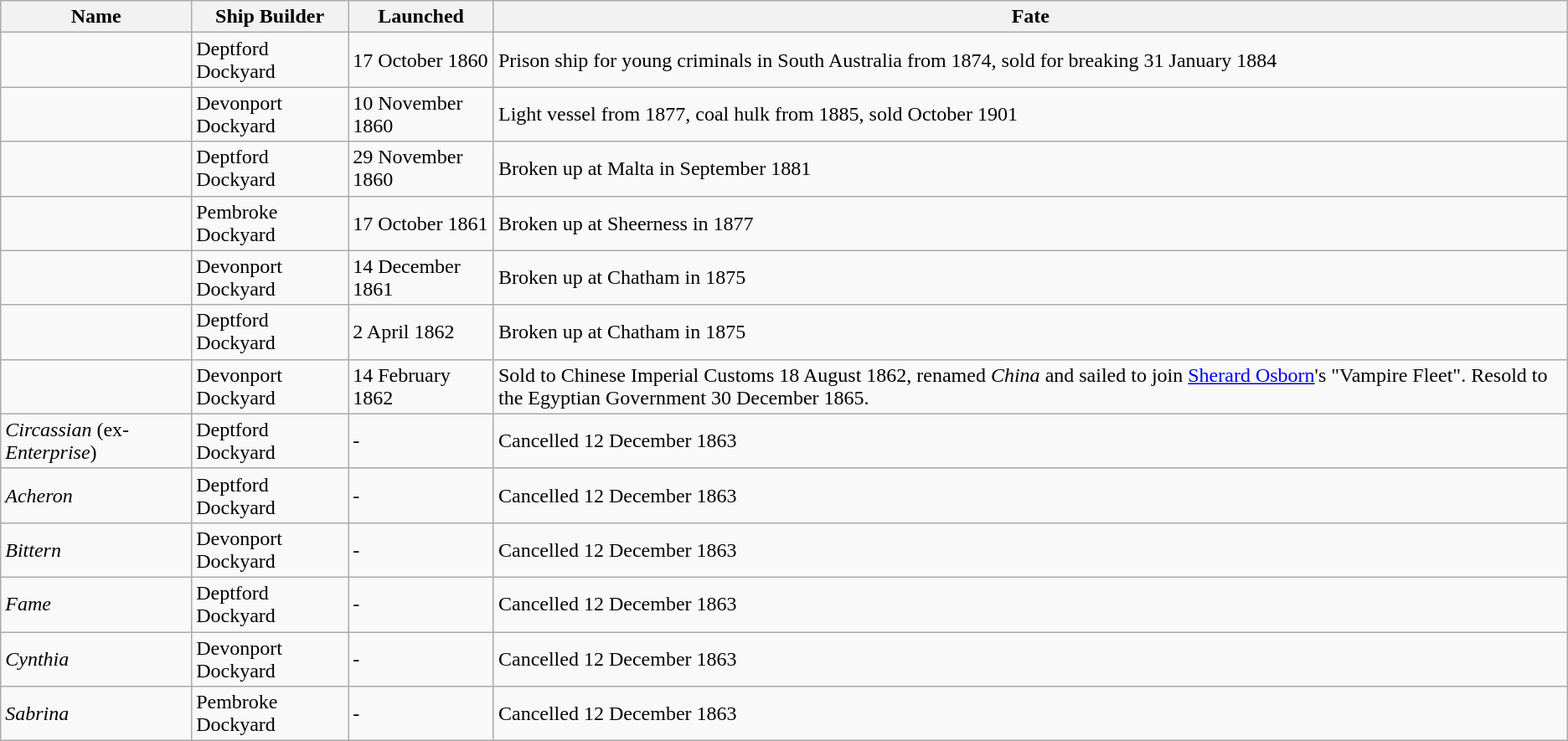<table class="wikitable" style="text-align:left">
<tr>
<th>Name</th>
<th>Ship Builder</th>
<th>Launched</th>
<th>Fate</th>
</tr>
<tr>
<td></td>
<td>Deptford Dockyard</td>
<td>17 October 1860</td>
<td>Prison ship for young criminals in South Australia from 1874, sold for breaking 31 January 1884</td>
</tr>
<tr>
<td></td>
<td>Devonport Dockyard</td>
<td>10 November 1860</td>
<td>Light vessel from 1877, coal hulk from 1885, sold October 1901</td>
</tr>
<tr>
<td></td>
<td>Deptford Dockyard</td>
<td>29 November 1860</td>
<td>Broken up at Malta in September 1881</td>
</tr>
<tr>
<td></td>
<td>Pembroke Dockyard</td>
<td>17 October 1861</td>
<td>Broken up at Sheerness in 1877</td>
</tr>
<tr>
<td></td>
<td>Devonport Dockyard</td>
<td>14 December 1861</td>
<td>Broken up at Chatham in 1875</td>
</tr>
<tr>
<td></td>
<td>Deptford Dockyard</td>
<td>2 April 1862</td>
<td>Broken up at Chatham in 1875</td>
</tr>
<tr>
<td></td>
<td>Devonport Dockyard</td>
<td>14 February 1862</td>
<td>Sold to Chinese Imperial Customs 18 August 1862, renamed <em>China</em> and sailed to join <a href='#'>Sherard Osborn</a>'s "Vampire Fleet".  Resold to the Egyptian Government 30 December 1865.</td>
</tr>
<tr>
<td><em>Circassian</em> (ex-<em>Enterprise</em>)</td>
<td>Deptford Dockyard</td>
<td>-</td>
<td>Cancelled 12 December 1863</td>
</tr>
<tr>
<td><em>Acheron</em></td>
<td>Deptford Dockyard</td>
<td>-</td>
<td>Cancelled 12 December 1863</td>
</tr>
<tr>
<td><em>Bittern</em></td>
<td>Devonport Dockyard</td>
<td>-</td>
<td>Cancelled 12 December 1863</td>
</tr>
<tr>
<td><em>Fame</em></td>
<td>Deptford Dockyard</td>
<td>-</td>
<td>Cancelled 12 December 1863</td>
</tr>
<tr>
<td><em>Cynthia</em></td>
<td>Devonport Dockyard</td>
<td>-</td>
<td>Cancelled 12 December 1863</td>
</tr>
<tr>
<td><em>Sabrina</em></td>
<td>Pembroke Dockyard</td>
<td>-</td>
<td>Cancelled 12 December 1863</td>
</tr>
</table>
